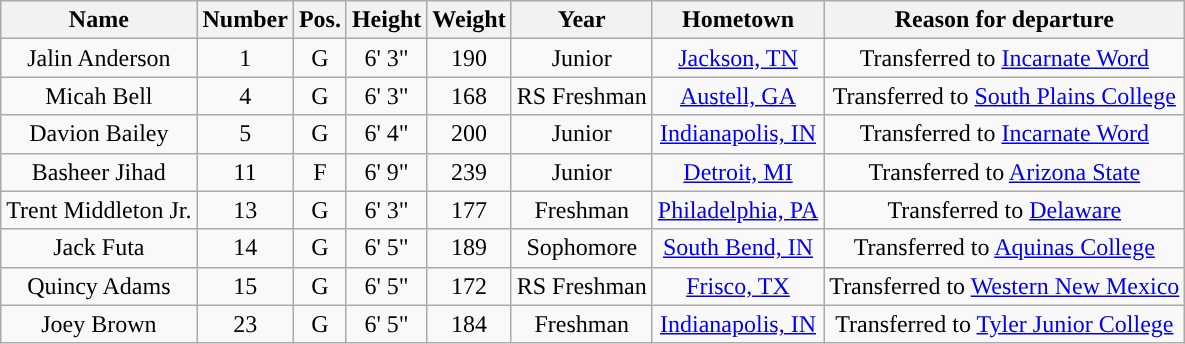<table class="wikitable sortable" style="text-align:center">
<tr align=center>
<th>Name</th>
<th>Number</th>
<th>Pos.</th>
<th>Height</th>
<th>Weight</th>
<th>Year</th>
<th>Hometown</th>
<th class="unsortable">Reason for departure</th>
</tr>
<tr>
<td>Jalin Anderson</td>
<td>1</td>
<td>G</td>
<td>6' 3"</td>
<td>190</td>
<td>Junior</td>
<td><a href='#'>Jackson, TN</a></td>
<td>Transferred to <a href='#'>Incarnate Word</a></td>
</tr>
<tr>
<td>Micah Bell</td>
<td>4</td>
<td>G</td>
<td>6' 3"</td>
<td>168</td>
<td>RS Freshman</td>
<td><a href='#'>Austell, GA</a></td>
<td>Transferred to <a href='#'>South Plains College</a></td>
</tr>
<tr>
<td>Davion Bailey</td>
<td>5</td>
<td>G</td>
<td>6' 4"</td>
<td>200</td>
<td>Junior</td>
<td><a href='#'>Indianapolis, IN</a></td>
<td>Transferred to <a href='#'>Incarnate Word</a></td>
</tr>
<tr>
<td>Basheer Jihad</td>
<td>11</td>
<td>F</td>
<td>6' 9"</td>
<td>239</td>
<td>Junior</td>
<td><a href='#'>Detroit, MI</a></td>
<td>Transferred to <a href='#'>Arizona State</a></td>
</tr>
<tr>
<td>Trent Middleton Jr.</td>
<td>13</td>
<td>G</td>
<td>6' 3"</td>
<td>177</td>
<td>Freshman</td>
<td><a href='#'>Philadelphia, PA</a></td>
<td>Transferred to <a href='#'>Delaware</a></td>
</tr>
<tr>
<td>Jack Futa</td>
<td>14</td>
<td>G</td>
<td>6' 5"</td>
<td>189</td>
<td>Sophomore</td>
<td><a href='#'>South Bend, IN</a></td>
<td>Transferred to <a href='#'>Aquinas College</a></td>
</tr>
<tr>
<td>Quincy Adams</td>
<td>15</td>
<td>G</td>
<td>6' 5"</td>
<td>172</td>
<td>RS Freshman</td>
<td><a href='#'>Frisco, TX</a></td>
<td>Transferred to <a href='#'>Western New Mexico</a></td>
</tr>
<tr>
<td>Joey Brown</td>
<td>23</td>
<td>G</td>
<td>6' 5"</td>
<td>184</td>
<td>Freshman</td>
<td><a href='#'>Indianapolis, IN</a></td>
<td>Transferred to <a href='#'>Tyler Junior College</a></td>
</tr>
</table>
